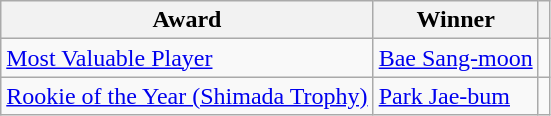<table class="wikitable">
<tr>
<th>Award</th>
<th>Winner</th>
<th></th>
</tr>
<tr>
<td><a href='#'>Most Valuable Player</a></td>
<td> <a href='#'>Bae Sang-moon</a></td>
<td></td>
</tr>
<tr>
<td><a href='#'>Rookie of the Year (Shimada Trophy)</a></td>
<td> <a href='#'>Park Jae-bum</a></td>
<td></td>
</tr>
</table>
